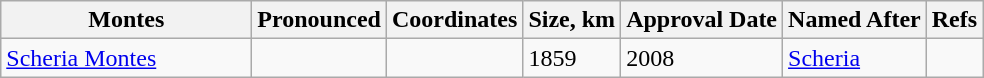<table class="wikitable">
<tr>
<th style="width:10em">Montes</th>
<th>Pronounced</th>
<th>Coordinates</th>
<th>Size, km</th>
<th>Approval Date</th>
<th>Named After</th>
<th>Refs</th>
</tr>
<tr id="Scheria">
<td><a href='#'>Scheria Montes</a></td>
<td></td>
<td></td>
<td>1859</td>
<td>2008</td>
<td><a href='#'>Scheria</a></td>
<td></td>
</tr>
</table>
